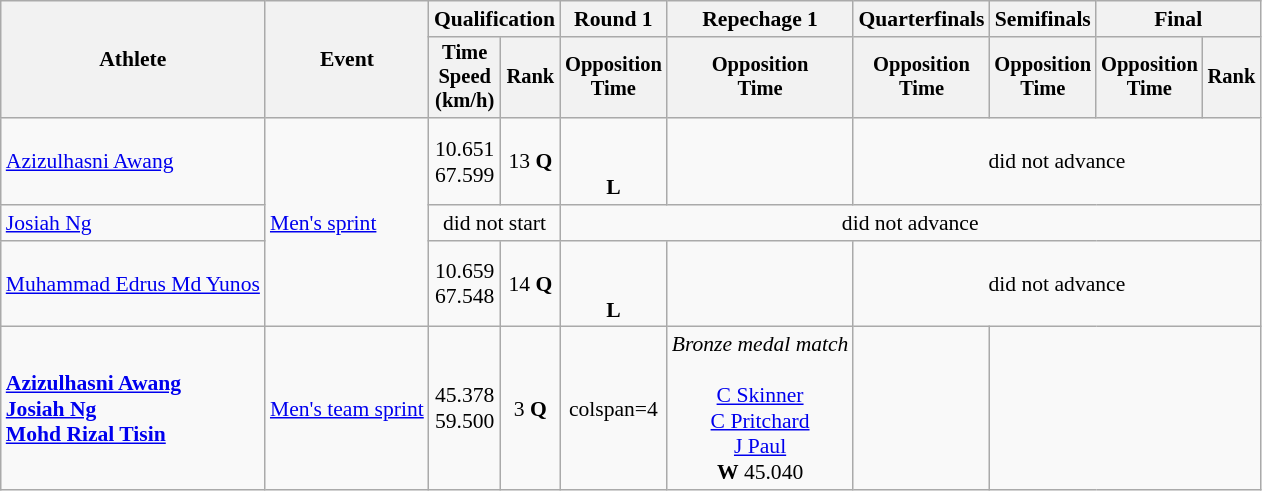<table class="wikitable" style="font-size:90%;">
<tr>
<th rowspan=2>Athlete</th>
<th rowspan=2>Event</th>
<th colspan=2>Qualification</th>
<th>Round 1</th>
<th>Repechage 1</th>
<th>Quarterfinals</th>
<th>Semifinals</th>
<th colspan=2>Final</th>
</tr>
<tr style="font-size:95%">
<th>Time<br>Speed<br>(km/h)</th>
<th>Rank</th>
<th>Opposition<br>Time</th>
<th>Opposition<br>Time</th>
<th>Opposition<br>Time</th>
<th>Opposition<br>Time</th>
<th>Opposition<br>Time</th>
<th>Rank</th>
</tr>
<tr align=center>
<td align=left><a href='#'>Azizulhasni Awang</a></td>
<td align=left rowspan=3><a href='#'>Men's sprint</a></td>
<td>10.651<br>67.599</td>
<td>13 <strong>Q</strong></td>
<td><br><br><strong>L</strong></td>
<td></td>
<td colspan=4>did not advance</td>
</tr>
<tr align=center>
<td align=left><a href='#'>Josiah Ng</a></td>
<td colspan=2>did not start</td>
<td colspan=6>did not advance</td>
</tr>
<tr align=center>
<td align=left><a href='#'>Muhammad Edrus Md Yunos</a></td>
<td>10.659<br>67.548</td>
<td>14 <strong>Q</strong></td>
<td><br><br><strong>L</strong></td>
<td></td>
<td colspan=4>did not advance</td>
</tr>
<tr align=center>
<td align=left><strong><a href='#'>Azizulhasni Awang</a><br><a href='#'>Josiah Ng</a><br><a href='#'>Mohd Rizal Tisin</a></strong></td>
<td align=left><a href='#'>Men's team sprint</a></td>
<td>45.378<br>59.500</td>
<td>3 <strong>Q</strong></td>
<td>colspan=4 </td>
<td><em>Bronze medal match</em><br><br><a href='#'>C Skinner</a><br><a href='#'>C Pritchard</a><br><a href='#'>J Paul</a><br><strong>W</strong> 45.040</td>
<td></td>
</tr>
</table>
